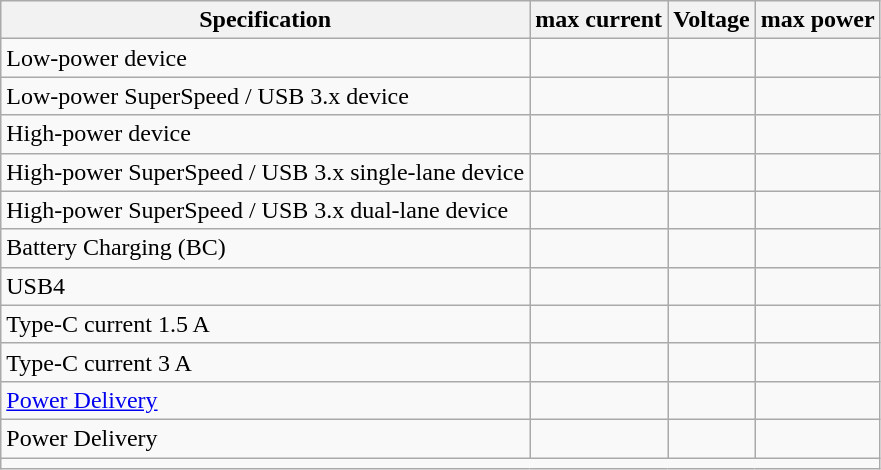<table class="wikitable sortable" style="margin:0 0 1em 1em;">
<tr>
<th>Specification</th>
<th>max current</th>
<th>Voltage</th>
<th>max power</th>
</tr>
<tr>
<td>Low-power device</td>
<td></td>
<td></td>
<td></td>
</tr>
<tr>
<td>Low-power SuperSpeed / USB 3.x device</td>
<td></td>
<td></td>
<td></td>
</tr>
<tr>
<td>High-power device</td>
<td></td>
<td></td>
<td></td>
</tr>
<tr>
<td>High-power SuperSpeed / USB 3.x single-lane device</td>
<td></td>
<td></td>
<td></td>
</tr>
<tr>
<td>High-power SuperSpeed / USB 3.x dual-lane device</td>
<td></td>
<td></td>
<td></td>
</tr>
<tr>
<td>Battery Charging (BC)</td>
<td></td>
<td></td>
<td></td>
</tr>
<tr>
<td>USB4</td>
<td></td>
<td></td>
<td></td>
</tr>
<tr>
<td>Type-C current 1.5 A</td>
<td></td>
<td></td>
<td></td>
</tr>
<tr>
<td>Type-C current 3 A</td>
<td></td>
<td></td>
<td></td>
</tr>
<tr>
<td><a href='#'>Power Delivery</a> </td>
<td></td>
<td></td>
<td></td>
</tr>
<tr>
<td>Power Delivery </td>
<td></td>
<td></td>
<td></td>
</tr>
<tr>
<td colspan=4></td>
</tr>
</table>
